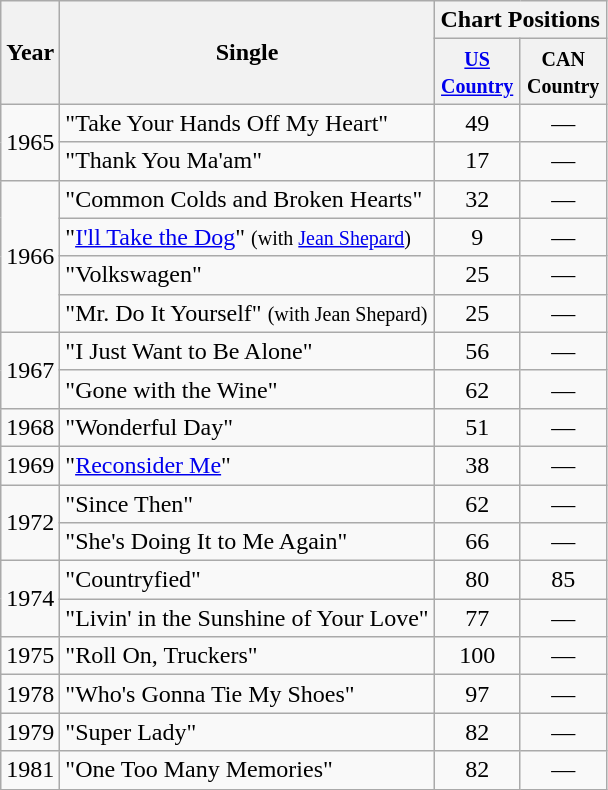<table class="wikitable">
<tr>
<th rowspan="2">Year</th>
<th rowspan="2">Single</th>
<th colspan="2">Chart Positions</th>
</tr>
<tr>
<th width="50"><small><a href='#'>US Country</a></small></th>
<th width="50"><small>CAN Country</small></th>
</tr>
<tr>
<td rowspan=2>1965</td>
<td>"Take Your Hands Off My Heart"</td>
<td align=center>49</td>
<td align=center>—</td>
</tr>
<tr>
<td>"Thank You Ma'am"</td>
<td align=center>17</td>
<td align=center>—</td>
</tr>
<tr>
<td rowspan=4>1966</td>
<td>"Common Colds and Broken Hearts"</td>
<td align=center>32</td>
<td align=center>—</td>
</tr>
<tr>
<td>"<a href='#'>I'll Take the Dog</a>" <small>(with <a href='#'>Jean Shepard</a>)</small></td>
<td align=center>9</td>
<td align=center>—</td>
</tr>
<tr>
<td>"Volkswagen"</td>
<td align=center>25</td>
<td align=center>—</td>
</tr>
<tr>
<td>"Mr. Do It Yourself" <small>(with Jean Shepard)</small></td>
<td align=center>25</td>
<td align=center>—</td>
</tr>
<tr>
<td rowspan=2>1967</td>
<td>"I Just Want to Be Alone"</td>
<td align=center>56</td>
<td align=center>—</td>
</tr>
<tr>
<td>"Gone with the Wine"</td>
<td align=center>62</td>
<td align=center>—</td>
</tr>
<tr>
<td>1968</td>
<td>"Wonderful Day"</td>
<td align=center>51</td>
<td align=center>—</td>
</tr>
<tr>
<td>1969</td>
<td>"<a href='#'>Reconsider Me</a>"</td>
<td align=center>38</td>
<td align=center>—</td>
</tr>
<tr>
<td rowspan=2>1972</td>
<td>"Since Then"</td>
<td align=center>62</td>
<td align=center>—</td>
</tr>
<tr>
<td>"She's Doing It to Me Again"</td>
<td align=center>66</td>
<td align=center>—</td>
</tr>
<tr>
<td rowspan=2>1974</td>
<td>"Countryfied"</td>
<td align=center>80</td>
<td align=center>85</td>
</tr>
<tr>
<td>"Livin' in the Sunshine of Your Love"</td>
<td align=center>77</td>
<td align=center>—</td>
</tr>
<tr>
<td>1975</td>
<td>"Roll On, Truckers"</td>
<td align=center>100</td>
<td align=center>—</td>
</tr>
<tr>
<td>1978</td>
<td>"Who's Gonna Tie My Shoes"</td>
<td align=center>97</td>
<td align=center>—</td>
</tr>
<tr>
<td>1979</td>
<td>"Super Lady"</td>
<td align=center>82</td>
<td align=center>—</td>
</tr>
<tr>
<td>1981</td>
<td>"One Too Many Memories"</td>
<td align=center>82</td>
<td align=center>—</td>
</tr>
</table>
